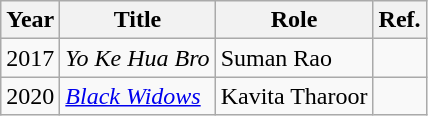<table class="wikitable">
<tr>
<th>Year</th>
<th>Title</th>
<th>Role</th>
<th>Ref.</th>
</tr>
<tr>
<td>2017</td>
<td><em>Yo Ke Hua Bro</em></td>
<td>Suman Rao</td>
<td></td>
</tr>
<tr>
<td>2020</td>
<td><em><a href='#'>Black Widows</a></em></td>
<td>Kavita Tharoor</td>
<td></td>
</tr>
</table>
